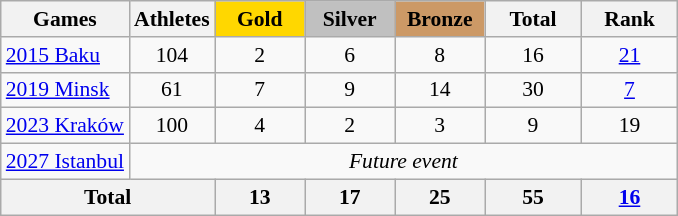<table class="wikitable" style="text-align:center; font-size:90%;">
<tr>
<th>Games</th>
<th>Athletes</th>
<td style="background:gold; width:3.7em; font-weight:bold;">Gold</td>
<td style="background:silver; width:3.7em; font-weight:bold;">Silver</td>
<td style="background:#cc9966; width:3.7em; font-weight:bold;">Bronze</td>
<th style="width:4em; font-weight:bold;">Total</th>
<th style="width:4em; font-weight:bold;">Rank</th>
</tr>
<tr>
<td align=left> <a href='#'>2015 Baku</a></td>
<td>104</td>
<td>2</td>
<td>6</td>
<td>8</td>
<td>16</td>
<td><a href='#'>21</a></td>
</tr>
<tr>
<td align=left> <a href='#'>2019 Minsk</a></td>
<td>61</td>
<td>7</td>
<td>9</td>
<td>14</td>
<td>30</td>
<td><a href='#'>7</a></td>
</tr>
<tr>
<td align=left> <a href='#'>2023 Kraków</a></td>
<td>100</td>
<td>4</td>
<td>2</td>
<td>3</td>
<td>9</td>
<td>19</td>
</tr>
<tr>
<td align=left> <a href='#'>2027 Istanbul</a></td>
<td colspan=6><em>Future event</em></td>
</tr>
<tr>
<th colspan=2>Total</th>
<th>13</th>
<th>17</th>
<th>25</th>
<th>55</th>
<th><a href='#'>16</a></th>
</tr>
</table>
